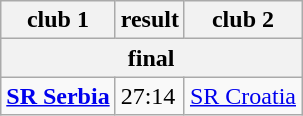<table class="wikitable">
<tr>
<th>club 1</th>
<th>result</th>
<th>club 2</th>
</tr>
<tr>
<th colspan="3">final</th>
</tr>
<tr>
<td><strong><a href='#'>SR Serbia</a></strong></td>
<td>27:14</td>
<td><a href='#'>SR Croatia</a></td>
</tr>
</table>
